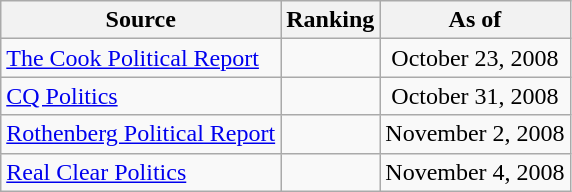<table class="wikitable" style="text-align:center">
<tr>
<th>Source</th>
<th>Ranking</th>
<th>As of</th>
</tr>
<tr>
<td align=left><a href='#'>The Cook Political Report</a></td>
<td></td>
<td>October 23, 2008</td>
</tr>
<tr>
<td align=left><a href='#'>CQ Politics</a></td>
<td></td>
<td>October 31, 2008</td>
</tr>
<tr>
<td align=left><a href='#'>Rothenberg Political Report</a></td>
<td></td>
<td>November 2, 2008</td>
</tr>
<tr>
<td align=left><a href='#'>Real Clear Politics</a></td>
<td></td>
<td>November 4, 2008</td>
</tr>
</table>
